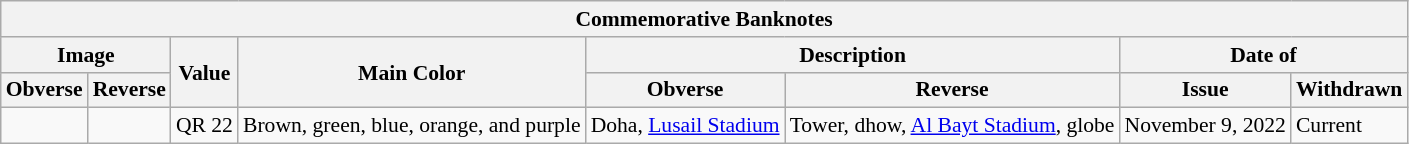<table class="wikitable" style="font-size: 90%">
<tr>
<th colspan=8>Commemorative Banknotes</th>
</tr>
<tr>
<th colspan=2>Image</th>
<th rowspan=2>Value</th>
<th rowspan=2>Main Color</th>
<th colspan=2>Description</th>
<th colspan=2>Date of</th>
</tr>
<tr>
<th>Obverse</th>
<th>Reverse</th>
<th>Obverse</th>
<th>Reverse</th>
<th>Issue</th>
<th>Withdrawn</th>
</tr>
<tr>
<td></td>
<td></td>
<td>QR 22</td>
<td>Brown, green, blue, orange, and purple</td>
<td>Doha, <a href='#'>Lusail Stadium</a></td>
<td>Tower, dhow, <a href='#'>Al Bayt Stadium</a>, globe</td>
<td>November 9, 2022</td>
<td>Current</td>
</tr>
</table>
